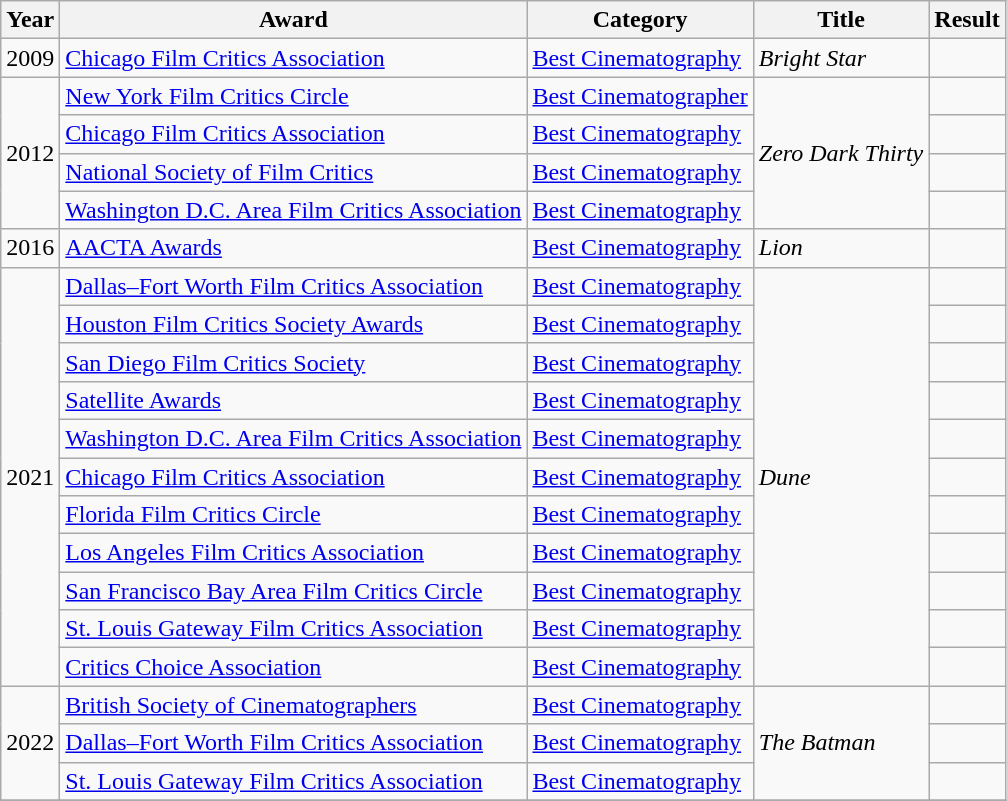<table class="wikitable">
<tr>
<th>Year</th>
<th>Award</th>
<th>Category</th>
<th>Title</th>
<th>Result</th>
</tr>
<tr>
<td>2009</td>
<td><a href='#'>Chicago Film Critics Association</a></td>
<td><a href='#'>Best Cinematography</a></td>
<td><em>Bright Star</em></td>
<td></td>
</tr>
<tr>
<td rowspan=4>2012</td>
<td><a href='#'>New York Film Critics Circle</a></td>
<td><a href='#'>Best Cinematographer</a></td>
<td rowspan=4><em>Zero Dark Thirty</em></td>
<td></td>
</tr>
<tr>
<td><a href='#'>Chicago Film Critics Association</a></td>
<td><a href='#'>Best Cinematography</a></td>
<td></td>
</tr>
<tr>
<td><a href='#'>National Society of Film Critics</a></td>
<td><a href='#'>Best Cinematography</a></td>
<td></td>
</tr>
<tr>
<td><a href='#'>Washington D.C. Area Film Critics Association</a></td>
<td><a href='#'>Best Cinematography</a></td>
<td></td>
</tr>
<tr>
<td>2016</td>
<td><a href='#'>AACTA Awards</a></td>
<td><a href='#'>Best Cinematography</a></td>
<td><em>Lion</em></td>
<td></td>
</tr>
<tr>
<td rowspan=11>2021</td>
<td><a href='#'>Dallas–Fort Worth Film Critics Association</a></td>
<td><a href='#'>Best Cinematography</a></td>
<td rowspan=11><em>Dune</em></td>
<td></td>
</tr>
<tr>
<td><a href='#'>Houston Film Critics Society Awards</a></td>
<td><a href='#'>Best Cinematography</a></td>
<td></td>
</tr>
<tr>
<td><a href='#'>San Diego Film Critics Society</a></td>
<td><a href='#'>Best Cinematography</a></td>
<td></td>
</tr>
<tr>
<td><a href='#'>Satellite Awards</a></td>
<td><a href='#'>Best Cinematography</a></td>
<td></td>
</tr>
<tr>
<td><a href='#'>Washington D.C. Area Film Critics Association</a></td>
<td><a href='#'>Best Cinematography</a></td>
<td></td>
</tr>
<tr>
<td><a href='#'>Chicago Film Critics Association</a></td>
<td><a href='#'>Best Cinematography</a></td>
<td></td>
</tr>
<tr>
<td><a href='#'>Florida Film Critics Circle</a></td>
<td><a href='#'>Best Cinematography</a></td>
<td></td>
</tr>
<tr>
<td><a href='#'>Los Angeles Film Critics Association</a></td>
<td><a href='#'>Best Cinematography</a></td>
<td></td>
</tr>
<tr>
<td><a href='#'>San Francisco Bay Area Film Critics Circle</a></td>
<td><a href='#'>Best Cinematography</a></td>
<td></td>
</tr>
<tr>
<td><a href='#'>St. Louis Gateway Film Critics Association</a></td>
<td><a href='#'>Best Cinematography</a></td>
<td></td>
</tr>
<tr>
<td><a href='#'>Critics Choice Association</a></td>
<td><a href='#'>Best Cinematography</a></td>
<td></td>
</tr>
<tr>
<td rowspan=3>2022</td>
<td><a href='#'>British Society of Cinematographers</a></td>
<td><a href='#'>Best Cinematography</a></td>
<td rowspan=3><em>The Batman</em></td>
<td></td>
</tr>
<tr>
<td><a href='#'>Dallas–Fort Worth Film Critics Association</a></td>
<td><a href='#'>Best Cinematography</a></td>
<td></td>
</tr>
<tr>
<td><a href='#'>St. Louis Gateway Film Critics Association</a></td>
<td><a href='#'>Best Cinematography</a></td>
<td></td>
</tr>
<tr>
</tr>
</table>
